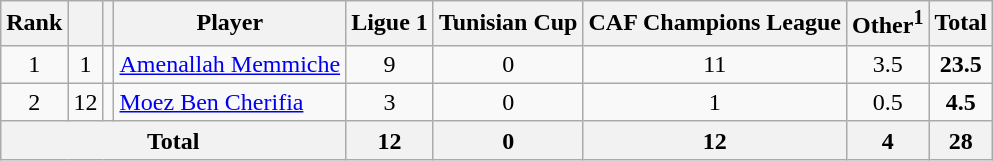<table class="wikitable" style="text-align:center;">
<tr>
<th>Rank</th>
<th></th>
<th></th>
<th>Player</th>
<th>Ligue 1</th>
<th>Tunisian Cup</th>
<th>CAF Champions League</th>
<th>Other<sup>1</sup></th>
<th>Total</th>
</tr>
<tr>
<td>1</td>
<td>1</td>
<td></td>
<td align=left><a href='#'>Amenallah Memmiche</a></td>
<td>9</td>
<td>0</td>
<td>11</td>
<td>3.5</td>
<td><strong>23.5</strong></td>
</tr>
<tr>
<td>2</td>
<td>12</td>
<td></td>
<td align=left><a href='#'>Moez Ben Cherifia</a></td>
<td>3</td>
<td>0</td>
<td>1</td>
<td>0.5</td>
<td><strong>4.5</strong></td>
</tr>
<tr>
<th colspan=4>Total</th>
<th>12</th>
<th>0</th>
<th>12</th>
<th>4</th>
<th>28</th>
</tr>
</table>
